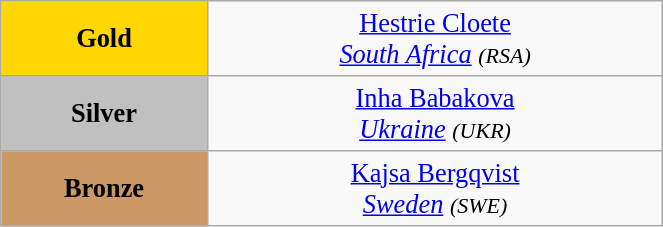<table class="wikitable"  style="text-align:center; font-size:110%; width:35%;">
<tr>
<td style="background:gold;"><strong>Gold</strong></td>
<td> <a href='#'>Hestrie Cloete</a><br><em><a href='#'>South Africa</a> <small>(RSA)</small></em></td>
</tr>
<tr>
<td style="background:silver;"><strong>Silver</strong></td>
<td> <a href='#'>Inha Babakova</a><br><em><a href='#'>Ukraine</a> <small>(UKR)</small></em></td>
</tr>
<tr>
<td style="background:#c96;"><strong>Bronze</strong></td>
<td> <a href='#'>Kajsa Bergqvist</a><br><em><a href='#'>Sweden</a> <small>(SWE)</small></em></td>
</tr>
</table>
